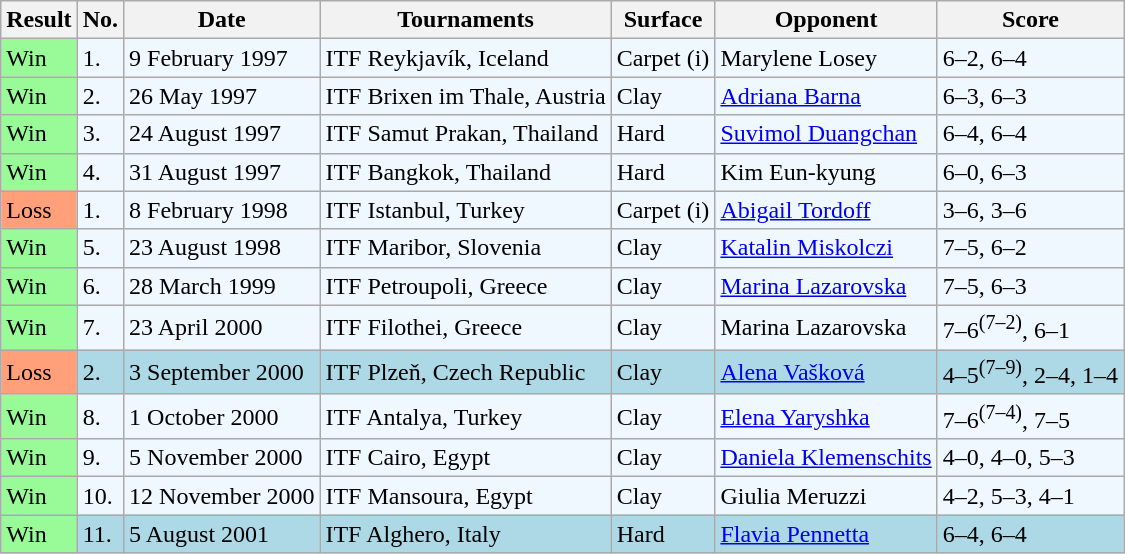<table class="sortable wikitable">
<tr>
<th>Result</th>
<th>No.</th>
<th>Date</th>
<th>Tournaments</th>
<th>Surface</th>
<th>Opponent</th>
<th class="unsortable">Score</th>
</tr>
<tr style="background:#f0f8ff;">
<td style="background:#98fb98;">Win</td>
<td>1.</td>
<td>9 February 1997</td>
<td>ITF Reykjavík, Iceland</td>
<td>Carpet (i)</td>
<td> Marylene Losey</td>
<td>6–2, 6–4</td>
</tr>
<tr style="background:#f0f8ff;">
<td style="background:#98fb98;">Win</td>
<td>2.</td>
<td>26 May 1997</td>
<td>ITF Brixen im Thale, Austria</td>
<td>Clay</td>
<td> <a href='#'>Adriana Barna</a></td>
<td>6–3, 6–3</td>
</tr>
<tr style="background:#f0f8ff;">
<td style="background:#98fb98;">Win</td>
<td>3.</td>
<td>24 August 1997</td>
<td>ITF Samut Prakan, Thailand</td>
<td>Hard</td>
<td> <a href='#'>Suvimol Duangchan</a></td>
<td>6–4, 6–4</td>
</tr>
<tr style="background:#f0f8ff;">
<td style="background:#98fb98;">Win</td>
<td>4.</td>
<td>31 August 1997</td>
<td>ITF Bangkok, Thailand</td>
<td>Hard</td>
<td> Kim Eun-kyung</td>
<td>6–0, 6–3</td>
</tr>
<tr style="background:#f0f8ff;">
<td style="background:#ffa07a;">Loss</td>
<td>1.</td>
<td>8 February 1998</td>
<td>ITF Istanbul, Turkey</td>
<td>Carpet (i)</td>
<td> <a href='#'>Abigail Tordoff</a></td>
<td>3–6, 3–6</td>
</tr>
<tr style="background:#f0f8ff;">
<td style="background:#98fb98;">Win</td>
<td>5.</td>
<td>23 August 1998</td>
<td>ITF Maribor, Slovenia</td>
<td>Clay</td>
<td> <a href='#'>Katalin Miskolczi</a></td>
<td>7–5, 6–2</td>
</tr>
<tr style="background:#f0f8ff;">
<td style="background:#98fb98;">Win</td>
<td>6.</td>
<td>28 March 1999</td>
<td>ITF Petroupoli, Greece</td>
<td>Clay</td>
<td> <a href='#'>Marina Lazarovska</a></td>
<td>7–5, 6–3</td>
</tr>
<tr style="background:#f0f8ff;">
<td style="background:#98fb98;">Win</td>
<td>7.</td>
<td>23 April 2000</td>
<td>ITF Filothei, Greece</td>
<td>Clay</td>
<td> Marina Lazarovska</td>
<td>7–6<sup>(7–2)</sup>, 6–1</td>
</tr>
<tr style="background:lightblue;">
<td style="background:#ffa07a;">Loss</td>
<td>2.</td>
<td>3 September 2000</td>
<td>ITF Plzeň, Czech Republic</td>
<td>Clay</td>
<td> <a href='#'>Alena Vašková</a></td>
<td>4–5<sup>(7–9)</sup>, 2–4, 1–4</td>
</tr>
<tr style="background:#f0f8ff;">
<td style="background:#98fb98;">Win</td>
<td>8.</td>
<td>1 October 2000</td>
<td>ITF Antalya, Turkey</td>
<td>Clay</td>
<td> <a href='#'>Elena Yaryshka</a></td>
<td>7–6<sup>(7–4)</sup>, 7–5</td>
</tr>
<tr style="background:#f0f8ff;">
<td style="background:#98fb98;">Win</td>
<td>9.</td>
<td>5 November 2000</td>
<td>ITF Cairo, Egypt</td>
<td>Clay</td>
<td> <a href='#'>Daniela Klemenschits</a></td>
<td>4–0, 4–0, 5–3</td>
</tr>
<tr style="background:#f0f8ff;">
<td style="background:#98fb98;">Win</td>
<td>10.</td>
<td>12 November 2000</td>
<td>ITF Mansoura, Egypt</td>
<td>Clay</td>
<td> Giulia Meruzzi</td>
<td>4–2, 5–3, 4–1</td>
</tr>
<tr style="background:lightblue;">
<td style="background:#98fb98;">Win</td>
<td>11.</td>
<td>5 August 2001</td>
<td>ITF Alghero, Italy</td>
<td>Hard</td>
<td> <a href='#'>Flavia Pennetta</a></td>
<td>6–4, 6–4</td>
</tr>
</table>
